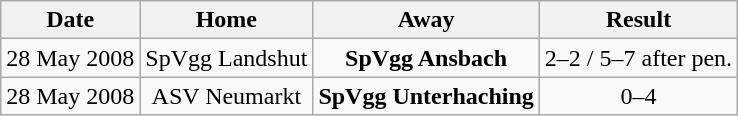<table class="wikitable">
<tr>
<th>Date</th>
<th>Home</th>
<th>Away</th>
<th>Result</th>
</tr>
<tr align="center">
<td>28 May 2008</td>
<td>SpVgg Landshut</td>
<td><strong>SpVgg Ansbach</strong></td>
<td>2–2 / 5–7 after pen.</td>
</tr>
<tr align="center">
<td>28 May 2008</td>
<td>ASV Neumarkt</td>
<td><strong>SpVgg Unterhaching</strong></td>
<td>0–4</td>
</tr>
</table>
